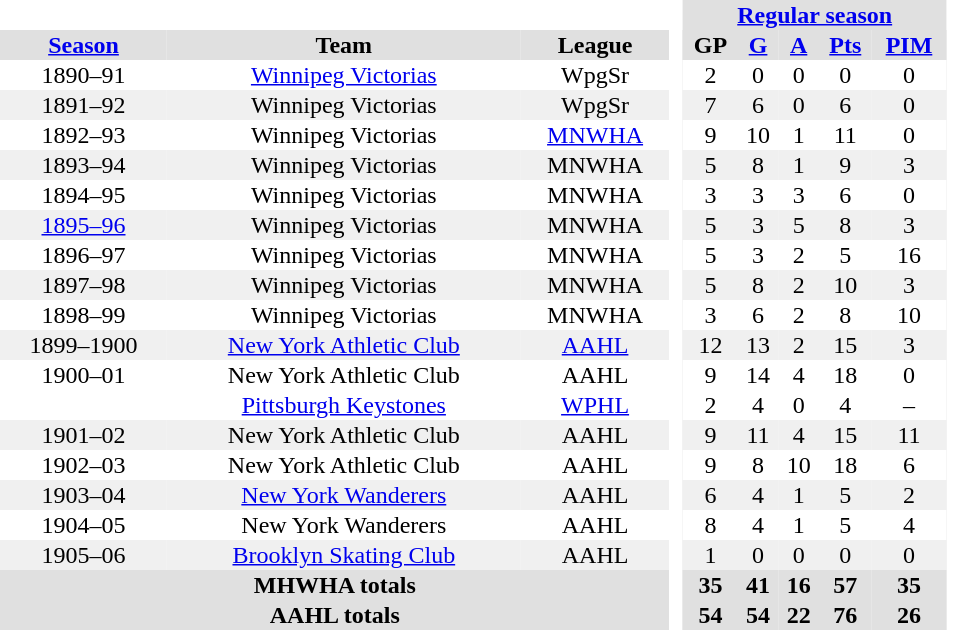<table border="0" cellpadding="1" cellspacing="0" style="text-align:center; width:40em">
<tr bgcolor="#e0e0e0">
<th colspan="3" bgcolor="#ffffff"> </th>
<th rowspan="99" bgcolor="#ffffff"> </th>
<th colspan="5"><a href='#'>Regular season</a></th>
<th rowspan="99" bgcolor="#ffffff"> </th>
</tr>
<tr bgcolor="#e0e0e0">
<th><a href='#'>Season</a></th>
<th>Team</th>
<th>League</th>
<th>GP</th>
<th><a href='#'>G</a></th>
<th><a href='#'>A</a></th>
<th><a href='#'>Pts</a></th>
<th><a href='#'>PIM</a></th>
</tr>
<tr>
<td>1890–91</td>
<td><a href='#'>Winnipeg Victorias</a></td>
<td>WpgSr</td>
<td>2</td>
<td>0</td>
<td>0</td>
<td>0</td>
<td>0</td>
</tr>
<tr bgcolor="#f0f0f0">
<td>1891–92</td>
<td>Winnipeg Victorias</td>
<td>WpgSr</td>
<td>7</td>
<td>6</td>
<td>0</td>
<td>6</td>
<td>0</td>
</tr>
<tr>
<td>1892–93</td>
<td>Winnipeg Victorias</td>
<td><a href='#'>MNWHA</a></td>
<td>9</td>
<td>10</td>
<td>1</td>
<td>11</td>
<td>0</td>
</tr>
<tr bgcolor="#f0f0f0">
<td>1893–94</td>
<td>Winnipeg Victorias</td>
<td>MNWHA</td>
<td>5</td>
<td>8</td>
<td>1</td>
<td>9</td>
<td>3</td>
</tr>
<tr>
<td>1894–95</td>
<td>Winnipeg Victorias</td>
<td>MNWHA</td>
<td>3</td>
<td>3</td>
<td>3</td>
<td>6</td>
<td>0</td>
</tr>
<tr bgcolor="#f0f0f0">
<td><a href='#'>1895–96</a></td>
<td>Winnipeg Victorias</td>
<td>MNWHA</td>
<td>5</td>
<td>3</td>
<td>5</td>
<td>8</td>
<td>3</td>
</tr>
<tr>
<td>1896–97</td>
<td>Winnipeg Victorias</td>
<td>MNWHA</td>
<td>5</td>
<td>3</td>
<td>2</td>
<td>5</td>
<td>16</td>
</tr>
<tr bgcolor="#f0f0f0">
<td>1897–98</td>
<td>Winnipeg Victorias</td>
<td>MNWHA</td>
<td>5</td>
<td>8</td>
<td>2</td>
<td>10</td>
<td>3</td>
</tr>
<tr>
<td>1898–99</td>
<td>Winnipeg Victorias</td>
<td>MNWHA</td>
<td>3</td>
<td>6</td>
<td>2</td>
<td>8</td>
<td>10</td>
</tr>
<tr bgcolor="#f0f0f0">
<td>1899–1900</td>
<td><a href='#'>New York Athletic Club</a></td>
<td><a href='#'>AAHL</a></td>
<td>12</td>
<td>13</td>
<td>2</td>
<td>15</td>
<td>3</td>
</tr>
<tr>
<td>1900–01</td>
<td>New York Athletic Club</td>
<td>AAHL</td>
<td>9</td>
<td>14</td>
<td>4</td>
<td>18</td>
<td>0</td>
</tr>
<tr>
<td></td>
<td><a href='#'>Pittsburgh Keystones</a></td>
<td><a href='#'>WPHL</a></td>
<td>2</td>
<td>4</td>
<td>0</td>
<td>4</td>
<td>–</td>
</tr>
<tr bgcolor="#f0f0f0">
<td>1901–02</td>
<td>New York Athletic Club</td>
<td>AAHL</td>
<td>9</td>
<td>11</td>
<td>4</td>
<td>15</td>
<td>11</td>
</tr>
<tr>
<td>1902–03</td>
<td>New York Athletic Club</td>
<td>AAHL</td>
<td>9</td>
<td>8</td>
<td>10</td>
<td>18</td>
<td>6</td>
</tr>
<tr bgcolor="#f0f0f0">
<td>1903–04</td>
<td><a href='#'>New York Wanderers</a></td>
<td>AAHL</td>
<td>6</td>
<td>4</td>
<td>1</td>
<td>5</td>
<td>2</td>
</tr>
<tr>
<td>1904–05</td>
<td>New York Wanderers</td>
<td>AAHL</td>
<td>8</td>
<td>4</td>
<td>1</td>
<td>5</td>
<td>4</td>
</tr>
<tr bgcolor="#f0f0f0">
<td>1905–06</td>
<td><a href='#'>Brooklyn Skating Club</a></td>
<td>AAHL</td>
<td>1</td>
<td>0</td>
<td>0</td>
<td>0</td>
<td>0</td>
</tr>
<tr bgcolor="#E0E0E0">
<th colspan="3">MHWHA totals</th>
<th>35</th>
<th>41</th>
<th>16</th>
<th>57</th>
<th>35</th>
</tr>
<tr bgcolor="#E0E0E0">
<th colspan="3">AAHL totals</th>
<th>54</th>
<th>54</th>
<th>22</th>
<th>76</th>
<th>26</th>
</tr>
</table>
